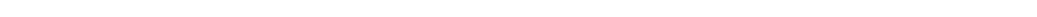<table style="width:88%; text-align:center;">
<tr style="color:white;">
<td style="background:"><strong>27</strong></td>
<td style="background:"><strong>3</strong></td>
<td style="background:"><strong>33</strong></td>
</tr>
</table>
